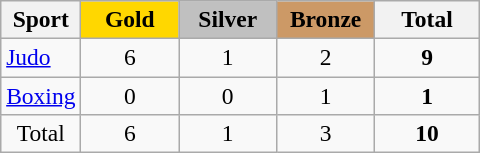<table class="wikitable" style="text-align:center; font-size:98%;">
<tr>
<th>Sport</th>
<td style="background:gold; width:3.7em; font-weight:bold;">Gold</td>
<td style="background:silver; width:3.7em; font-weight:bold;">Silver</td>
<td style="background:#c96; width:3.7em; font-weight:bold;">Bronze</td>
<th style="width:4em; font-weight:bold;">Total</th>
</tr>
<tr>
<td align=left><a href='#'>Judo</a></td>
<td>6</td>
<td>1</td>
<td>2</td>
<td><strong>9</strong></td>
</tr>
<tr>
<td align=left><a href='#'>Boxing</a></td>
<td>0</td>
<td>0</td>
<td>1</td>
<td><strong>1</strong></td>
</tr>
<tr>
<td align=center>Total</td>
<td>6</td>
<td>1</td>
<td>3</td>
<td><strong>10</strong></td>
</tr>
</table>
